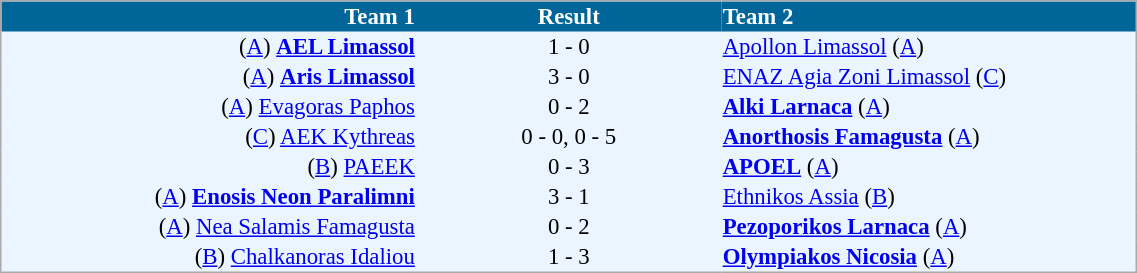<table cellspacing="0" style="background: #EBF5FF; border: 1px #aaa solid; border-collapse: collapse; font-size: 95%;" width=60%>
<tr bgcolor=#006699 style="color:white;">
<th width=30% align="right">Team 1</th>
<th width=22% align="center">Result</th>
<th width=30% align="left">Team 2</th>
</tr>
<tr>
<td align=right>(<a href='#'>A</a>) <strong><a href='#'>AEL Limassol</a></strong></td>
<td align=center>1 - 0</td>
<td align=left><a href='#'>Apollon Limassol</a> (<a href='#'>A</a>)</td>
</tr>
<tr>
<td align=right>(<a href='#'>A</a>) <strong><a href='#'>Aris Limassol</a></strong></td>
<td align=center>3 - 0</td>
<td align=left><a href='#'>ENAZ Agia Zoni Limassol</a> (<a href='#'>C</a>)</td>
</tr>
<tr>
<td align=right>(<a href='#'>A</a>) <a href='#'>Evagoras Paphos</a></td>
<td align=center>0 - 2</td>
<td align=left><strong><a href='#'>Alki Larnaca</a></strong> (<a href='#'>A</a>)</td>
</tr>
<tr>
<td align=right>(<a href='#'>C</a>) <a href='#'>AEK Kythreas</a></td>
<td align=center>0 - 0, 0 - 5</td>
<td align=left><strong><a href='#'>Anorthosis Famagusta</a></strong> (<a href='#'>A</a>)</td>
</tr>
<tr>
<td align=right>(<a href='#'>B</a>) <a href='#'>PAEEK</a></td>
<td align=center>0 - 3</td>
<td align=left><strong><a href='#'>APOEL</a></strong> (<a href='#'>A</a>)</td>
</tr>
<tr>
<td align=right>(<a href='#'>A</a>) <strong><a href='#'>Enosis Neon Paralimni</a></strong></td>
<td align=center>3 - 1</td>
<td align=left><a href='#'>Ethnikos Assia</a> (<a href='#'>B</a>)</td>
</tr>
<tr>
<td align=right>(<a href='#'>A</a>) <a href='#'>Nea Salamis Famagusta</a></td>
<td align=center>0 - 2</td>
<td align=left><strong><a href='#'>Pezoporikos Larnaca</a></strong> (<a href='#'>A</a>)</td>
</tr>
<tr>
<td align=right>(<a href='#'>B</a>) <a href='#'>Chalkanoras Idaliou</a></td>
<td align=center>1 - 3</td>
<td align=left><strong><a href='#'>Olympiakos Nicosia</a></strong> (<a href='#'>A</a>)</td>
</tr>
<tr>
</tr>
</table>
